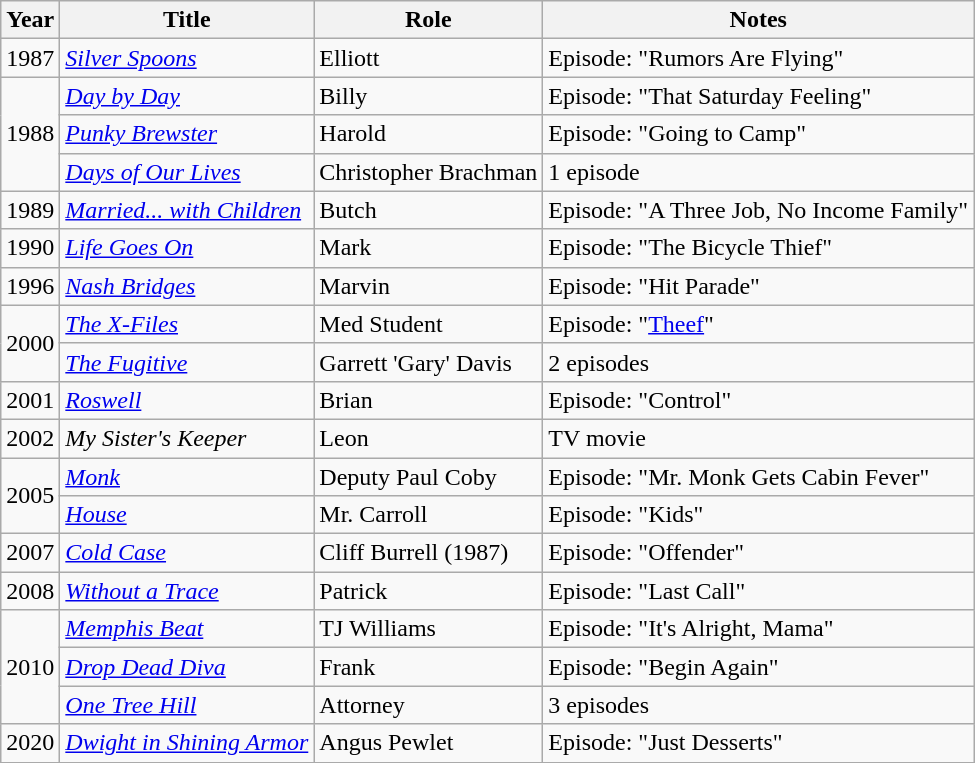<table class="wikitable sortable">
<tr>
<th>Year</th>
<th>Title</th>
<th>Role</th>
<th class="unsortable">Notes</th>
</tr>
<tr>
<td>1987</td>
<td><em><a href='#'>Silver Spoons</a></em></td>
<td>Elliott</td>
<td>Episode: "Rumors Are Flying"</td>
</tr>
<tr>
<td rowspan="3">1988</td>
<td><em><a href='#'>Day by Day</a></em></td>
<td>Billy</td>
<td>Episode: "That Saturday Feeling"</td>
</tr>
<tr>
<td><em><a href='#'>Punky Brewster</a></em></td>
<td>Harold</td>
<td>Episode: "Going to Camp"</td>
</tr>
<tr>
<td><em><a href='#'>Days of Our Lives</a></em></td>
<td>Christopher Brachman</td>
<td>1 episode</td>
</tr>
<tr>
<td>1989</td>
<td><em><a href='#'>Married... with Children</a></em></td>
<td>Butch</td>
<td>Episode: "A Three Job, No Income Family"</td>
</tr>
<tr>
<td>1990</td>
<td><em><a href='#'>Life Goes On</a></em></td>
<td>Mark</td>
<td>Episode: "The Bicycle Thief"</td>
</tr>
<tr>
<td>1996</td>
<td><em><a href='#'>Nash Bridges</a></em></td>
<td>Marvin</td>
<td>Episode: "Hit Parade"</td>
</tr>
<tr>
<td rowspan="2">2000</td>
<td><em><a href='#'>The X-Files</a></em></td>
<td>Med Student</td>
<td>Episode: "<a href='#'>Theef</a>"</td>
</tr>
<tr>
<td><em><a href='#'>The Fugitive</a></em></td>
<td>Garrett 'Gary' Davis</td>
<td>2 episodes</td>
</tr>
<tr>
<td>2001</td>
<td><em><a href='#'>Roswell</a></em></td>
<td>Brian</td>
<td>Episode: "Control"</td>
</tr>
<tr>
<td>2002</td>
<td><em>My Sister's Keeper</em></td>
<td>Leon</td>
<td>TV movie</td>
</tr>
<tr>
<td rowspan="2">2005</td>
<td><em><a href='#'>Monk</a></em></td>
<td>Deputy Paul Coby</td>
<td>Episode: "Mr. Monk Gets Cabin Fever"</td>
</tr>
<tr>
<td><em><a href='#'>House</a></em></td>
<td>Mr. Carroll</td>
<td>Episode: "Kids"</td>
</tr>
<tr>
<td>2007</td>
<td><em><a href='#'>Cold Case</a></em></td>
<td>Cliff Burrell (1987)</td>
<td>Episode: "Offender"</td>
</tr>
<tr>
<td>2008</td>
<td><em><a href='#'>Without a Trace</a></em></td>
<td>Patrick</td>
<td>Episode: "Last Call"</td>
</tr>
<tr>
<td rowspan="3">2010</td>
<td><em><a href='#'>Memphis Beat</a></em></td>
<td>TJ Williams</td>
<td>Episode: "It's Alright, Mama"</td>
</tr>
<tr>
<td><em><a href='#'>Drop Dead Diva</a></em></td>
<td>Frank</td>
<td>Episode: "Begin Again"</td>
</tr>
<tr>
<td><em><a href='#'>One Tree Hill</a></em></td>
<td>Attorney</td>
<td>3 episodes</td>
</tr>
<tr>
<td>2020</td>
<td><em><a href='#'>Dwight in Shining Armor</a></em></td>
<td>Angus Pewlet</td>
<td>Episode: "Just Desserts"</td>
</tr>
</table>
